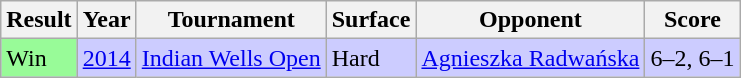<table class="sortable wikitable">
<tr>
<th>Result</th>
<th>Year</th>
<th>Tournament</th>
<th>Surface</th>
<th>Opponent</th>
<th>Score</th>
</tr>
<tr bgcolor=CCCCFF>
<td bgcolor=98fb98>Win</td>
<td><a href='#'>2014</a></td>
<td><a href='#'>Indian Wells Open</a></td>
<td>Hard</td>
<td> <a href='#'>Agnieszka Radwańska</a></td>
<td>6–2, 6–1</td>
</tr>
</table>
